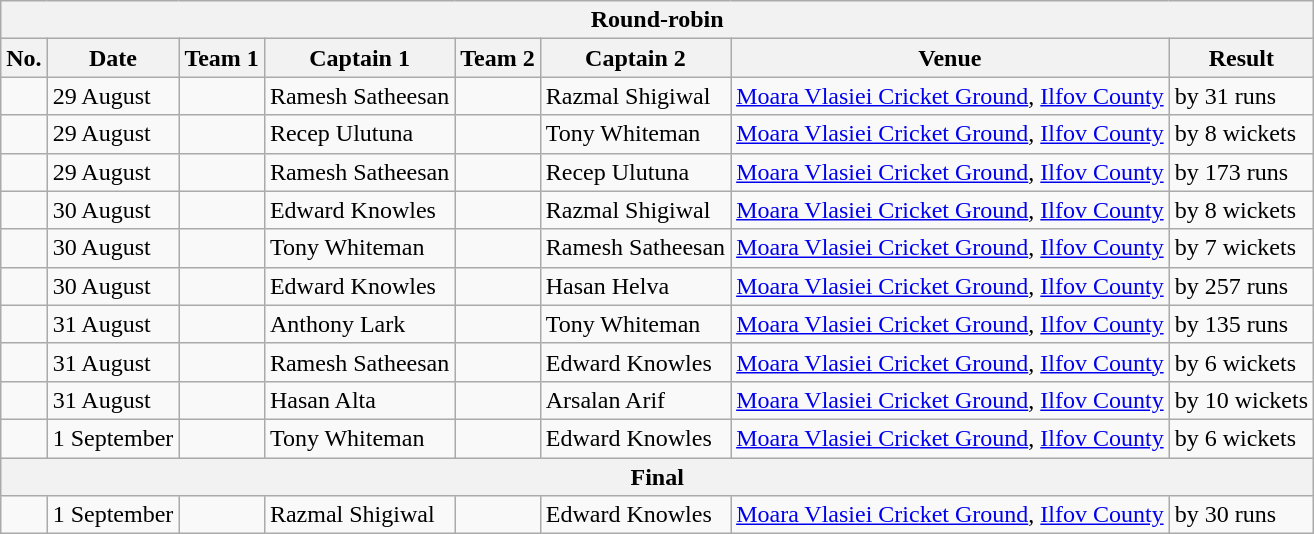<table class="wikitable">
<tr>
<th colspan="8">Round-robin</th>
</tr>
<tr>
<th>No.</th>
<th>Date</th>
<th>Team 1</th>
<th>Captain 1</th>
<th>Team 2</th>
<th>Captain 2</th>
<th>Venue</th>
<th>Result</th>
</tr>
<tr>
<td></td>
<td>29 August</td>
<td></td>
<td>Ramesh Satheesan</td>
<td></td>
<td>Razmal Shigiwal</td>
<td><a href='#'>Moara Vlasiei Cricket Ground</a>, <a href='#'>Ilfov County</a></td>
<td> by 31 runs</td>
</tr>
<tr>
<td></td>
<td>29 August</td>
<td></td>
<td>Recep Ulutuna</td>
<td></td>
<td>Tony Whiteman</td>
<td><a href='#'>Moara Vlasiei Cricket Ground</a>, <a href='#'>Ilfov County</a></td>
<td> by 8 wickets</td>
</tr>
<tr>
<td></td>
<td>29 August</td>
<td></td>
<td>Ramesh Satheesan</td>
<td></td>
<td>Recep Ulutuna</td>
<td><a href='#'>Moara Vlasiei Cricket Ground</a>, <a href='#'>Ilfov County</a></td>
<td> by 173 runs</td>
</tr>
<tr>
<td></td>
<td>30 August</td>
<td></td>
<td>Edward Knowles</td>
<td></td>
<td>Razmal Shigiwal</td>
<td><a href='#'>Moara Vlasiei Cricket Ground</a>, <a href='#'>Ilfov County</a></td>
<td> by 8 wickets</td>
</tr>
<tr>
<td></td>
<td>30 August</td>
<td></td>
<td>Tony Whiteman</td>
<td></td>
<td>Ramesh Satheesan</td>
<td><a href='#'>Moara Vlasiei Cricket Ground</a>, <a href='#'>Ilfov County</a></td>
<td> by 7 wickets</td>
</tr>
<tr>
<td></td>
<td>30 August</td>
<td></td>
<td>Edward Knowles</td>
<td></td>
<td>Hasan Helva</td>
<td><a href='#'>Moara Vlasiei Cricket Ground</a>, <a href='#'>Ilfov County</a></td>
<td> by 257 runs</td>
</tr>
<tr>
<td></td>
<td>31 August</td>
<td></td>
<td>Anthony Lark</td>
<td></td>
<td>Tony Whiteman</td>
<td><a href='#'>Moara Vlasiei Cricket Ground</a>, <a href='#'>Ilfov County</a></td>
<td> by 135 runs</td>
</tr>
<tr>
<td></td>
<td>31 August</td>
<td></td>
<td>Ramesh Satheesan</td>
<td></td>
<td>Edward Knowles</td>
<td><a href='#'>Moara Vlasiei Cricket Ground</a>, <a href='#'>Ilfov County</a></td>
<td> by 6 wickets</td>
</tr>
<tr>
<td></td>
<td>31 August</td>
<td></td>
<td>Hasan Alta</td>
<td></td>
<td>Arsalan Arif</td>
<td><a href='#'>Moara Vlasiei Cricket Ground</a>, <a href='#'>Ilfov County</a></td>
<td> by 10 wickets</td>
</tr>
<tr>
<td></td>
<td>1 September</td>
<td></td>
<td>Tony Whiteman</td>
<td></td>
<td>Edward Knowles</td>
<td><a href='#'>Moara Vlasiei Cricket Ground</a>, <a href='#'>Ilfov County</a></td>
<td> by 6 wickets</td>
</tr>
<tr>
<th colspan="8">Final</th>
</tr>
<tr>
<td></td>
<td>1 September</td>
<td></td>
<td>Razmal Shigiwal</td>
<td></td>
<td>Edward Knowles</td>
<td><a href='#'>Moara Vlasiei Cricket Ground</a>, <a href='#'>Ilfov County</a></td>
<td> by 30 runs</td>
</tr>
</table>
